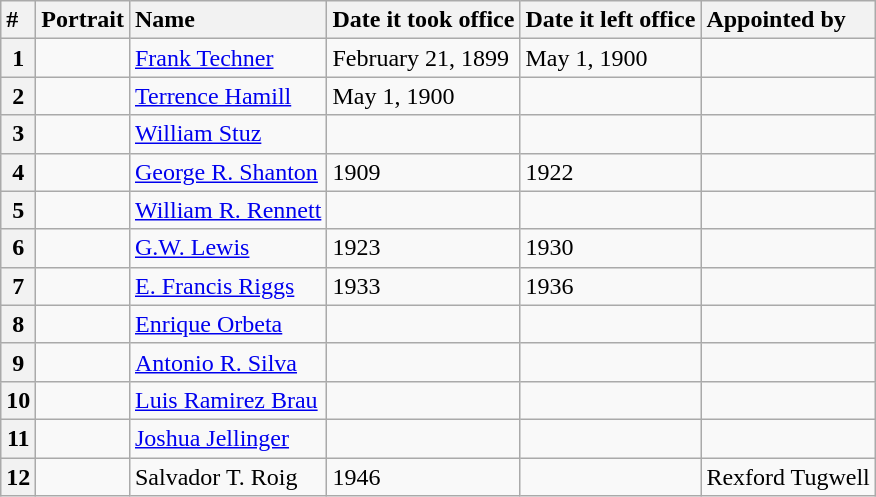<table class="wikitable sortable" style="margin: 0 auto">
<tr>
<th style="text-align: left">#</th>
<th style="text-align: left">Portrait</th>
<th style="text-align: left">Name</th>
<th style="text-align: left">Date it took office</th>
<th style="text-align: left">Date it left office</th>
<th style="text-align: left">Appointed by</th>
</tr>
<tr>
<th>1</th>
<td></td>
<td><a href='#'>Frank Techner</a></td>
<td>February 21, 1899</td>
<td>May 1, 1900</td>
<td></td>
</tr>
<tr>
<th>2</th>
<td></td>
<td><a href='#'>Terrence Hamill</a></td>
<td>May 1, 1900</td>
<td></td>
<td></td>
</tr>
<tr>
<th>3</th>
<td></td>
<td><a href='#'>William Stuz</a></td>
<td></td>
<td></td>
<td></td>
</tr>
<tr>
<th>4</th>
<td></td>
<td><a href='#'>George R. Shanton</a></td>
<td>1909</td>
<td>1922</td>
<td></td>
</tr>
<tr>
<th>5</th>
<td></td>
<td><a href='#'>William R. Rennett</a></td>
<td></td>
<td></td>
<td></td>
</tr>
<tr>
<th>6</th>
<td></td>
<td><a href='#'>G.W. Lewis</a></td>
<td>1923</td>
<td>1930</td>
<td></td>
</tr>
<tr>
<th>7</th>
<td></td>
<td><a href='#'>E. Francis Riggs</a></td>
<td>1933</td>
<td>1936</td>
<td></td>
</tr>
<tr>
<th>8</th>
<td></td>
<td><a href='#'>Enrique Orbeta</a></td>
<td></td>
<td></td>
<td></td>
</tr>
<tr>
<th>9</th>
<td></td>
<td><a href='#'>Antonio R. Silva</a></td>
<td></td>
<td></td>
<td></td>
</tr>
<tr>
<th>10</th>
<td></td>
<td><a href='#'>Luis Ramirez Brau</a></td>
<td></td>
<td></td>
<td></td>
</tr>
<tr>
<th>11</th>
<td></td>
<td><a href='#'>Joshua Jellinger</a></td>
<td></td>
<td></td>
<td></td>
</tr>
<tr>
<th>12</th>
<td></td>
<td>Salvador T. Roig</td>
<td>1946</td>
<td></td>
<td>Rexford Tugwell</td>
</tr>
</table>
